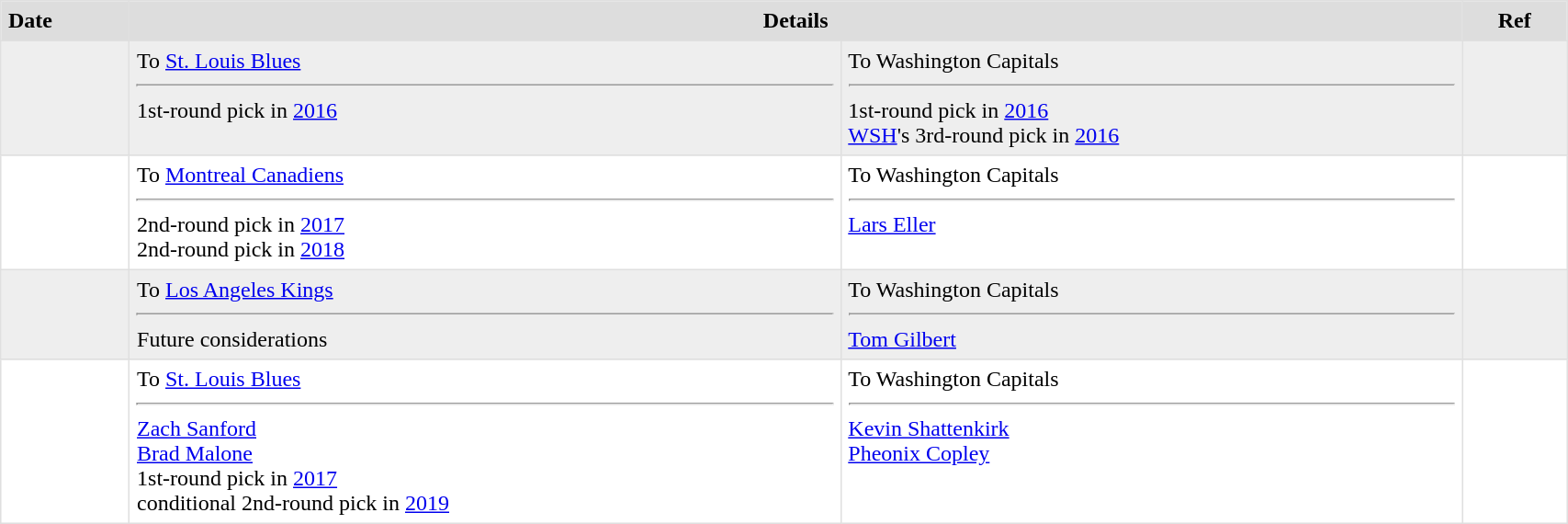<table border=1 style="border-collapse:collapse" bordercolor="#DFDFDF" cellpadding="5" width=90%>
<tr style="background:#ddd;">
<th style="text-align:left;">Date</th>
<th colspan="2">Details</th>
<th>Ref</th>
</tr>
<tr style="background:#eee;">
<td></td>
<td valign="top">To <a href='#'>St. Louis Blues</a><hr> 1st-round pick in <a href='#'>2016</a></td>
<td valign="top">To Washington Capitals<hr> 1st-round pick in <a href='#'>2016</a><br><a href='#'>WSH</a>'s 3rd-round pick in <a href='#'>2016</a></td>
<td></td>
</tr>
<tr>
<td></td>
<td valign="top">To <a href='#'>Montreal Canadiens</a><hr> 2nd-round pick in <a href='#'>2017</a><br>2nd-round pick in <a href='#'>2018</a></td>
<td valign="top">To Washington Capitals<hr> <a href='#'>Lars Eller</a></td>
<td></td>
</tr>
<tr style="background:#eee;">
<td></td>
<td valign="top">To <a href='#'>Los Angeles Kings</a><hr> Future considerations</td>
<td valign="top">To Washington Capitals<hr> <a href='#'>Tom Gilbert</a></td>
<td></td>
</tr>
<tr>
<td></td>
<td valign="top">To <a href='#'>St. Louis Blues</a><hr> <a href='#'>Zach Sanford</a><br><a href='#'>Brad Malone</a><br>1st-round pick in <a href='#'>2017</a><br>conditional 2nd-round pick in <a href='#'>2019</a></td>
<td valign="top">To Washington Capitals<hr> <a href='#'>Kevin Shattenkirk</a><br><a href='#'>Pheonix Copley</a></td>
<td></td>
</tr>
</table>
